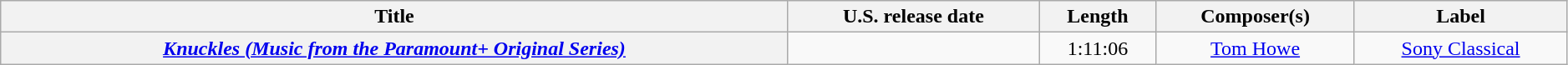<table class="wikitable plainrowheaders" style="text-align: center; width: 99%;">
<tr>
<th scope="col">Title</th>
<th scope="col">U.S. release date</th>
<th scope="col">Length</th>
<th scope="col">Composer(s)</th>
<th scope="col">Label</th>
</tr>
<tr>
<th scope="row"><em><a href='#'>Knuckles (Music from the Paramount+ Original Series)</a></em></th>
<td></td>
<td>1:11:06</td>
<td><a href='#'>Tom Howe</a></td>
<td><a href='#'>Sony Classical</a></td>
</tr>
</table>
